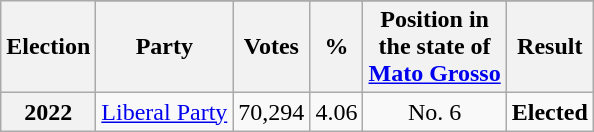<table class="wikitable" style="text-align: center;">
<tr>
<th rowspan="2">Election</th>
</tr>
<tr>
<th>Party</th>
<th>Votes</th>
<th>%</th>
<th>Position in <br>the state of <br><a href='#'>Mato Grosso</a></th>
<th>Result</th>
</tr>
<tr>
<th>2022</th>
<td><a href='#'>Liberal Party</a></td>
<td>70,294</td>
<td>4.06</td>
<td>No. 6</td>
<td><strong>Elected</strong></td>
</tr>
</table>
